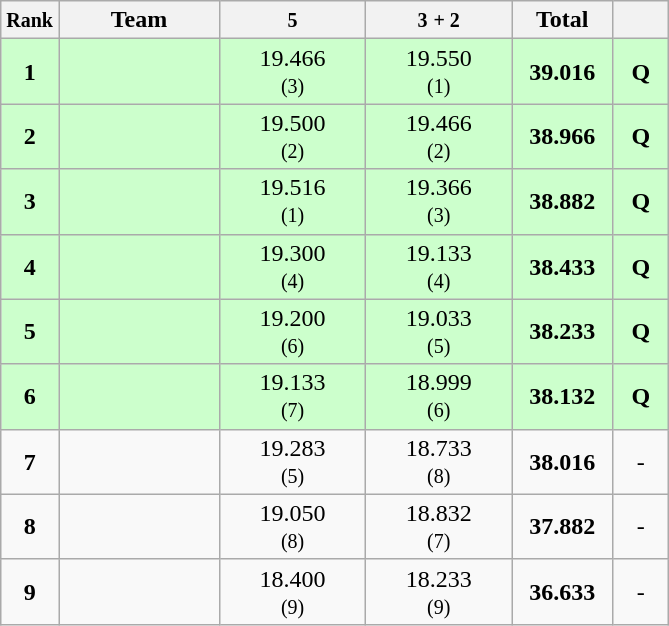<table class="wikitable sortable" style="text-align:center;">
<tr>
<th scope="col" style="width:15px;"><small>Rank</small></th>
<th scope="col" style="width:100px;">Team</th>
<th scope="col" style="width:90px;"><small>5</small> </th>
<th scope="col" style="width:90px;"><small>3</small>  <small>+ 2</small> </th>
<th scope="col" style="width:60px;">Total</th>
<th scope="col" style="width:30px;"><small></small></th>
</tr>
<tr bgcolor=ccffcc>
<td scope=row style="text-align:center"><strong>1</strong></td>
<td style="text-align:left;"></td>
<td>19.466<br><small>(3)</small></td>
<td>19.550<br><small>(1)</small></td>
<td><strong>39.016</strong></td>
<td><strong>Q</strong></td>
</tr>
<tr bgcolor=ccffcc>
<td scope=row style="text-align:center"><strong>2</strong></td>
<td style="text-align:left;"></td>
<td>19.500<br><small>(2)</small></td>
<td>19.466<br><small>(2)</small></td>
<td><strong>38.966</strong></td>
<td><strong>Q</strong></td>
</tr>
<tr bgcolor=ccffcc>
<td scope=row style="text-align:center"><strong>3</strong></td>
<td style="text-align:left;"></td>
<td>19.516<br><small>(1)</small></td>
<td>19.366<br><small>(3)</small></td>
<td><strong>38.882</strong></td>
<td><strong>Q</strong></td>
</tr>
<tr bgcolor=ccffcc>
<td scope=row style="text-align:center"><strong>4</strong></td>
<td style="text-align:left;"></td>
<td>19.300<br><small>(4)</small></td>
<td>19.133<br><small>(4)</small></td>
<td><strong>38.433</strong></td>
<td><strong>Q</strong></td>
</tr>
<tr bgcolor=ccffcc>
<td scope=row style="text-align:center"><strong>5</strong></td>
<td style="text-align:left;"></td>
<td>19.200<br><small>(6)</small></td>
<td>19.033<br><small>(5)</small></td>
<td><strong>38.233</strong></td>
<td><strong>Q</strong></td>
</tr>
<tr bgcolor=ccffcc>
<td scope=row style="text-align:center"><strong>6</strong></td>
<td style="text-align:left;"></td>
<td>19.133<br><small>(7)</small></td>
<td>18.999<br><small>(6)</small></td>
<td><strong>38.132</strong></td>
<td><strong>Q</strong></td>
</tr>
<tr>
<td scope=row style="text-align:center"><strong>7</strong></td>
<td style="text-align:left;"></td>
<td>19.283<br><small>(5)</small></td>
<td>18.733<br><small>(8)</small></td>
<td><strong>38.016</strong></td>
<td>-</td>
</tr>
<tr>
<td scope=row style="text-align:center"><strong>8</strong></td>
<td style="text-align:left;"></td>
<td>19.050<br><small>(8)</small></td>
<td>18.832<br><small>(7)</small></td>
<td><strong>37.882</strong></td>
<td>-</td>
</tr>
<tr>
<td scope=row style="text-align:center"><strong>9</strong></td>
<td style="text-align:left;"></td>
<td>18.400<br><small>(9)</small></td>
<td>18.233<br><small>(9)</small></td>
<td><strong>36.633</strong></td>
<td>-</td>
</tr>
</table>
